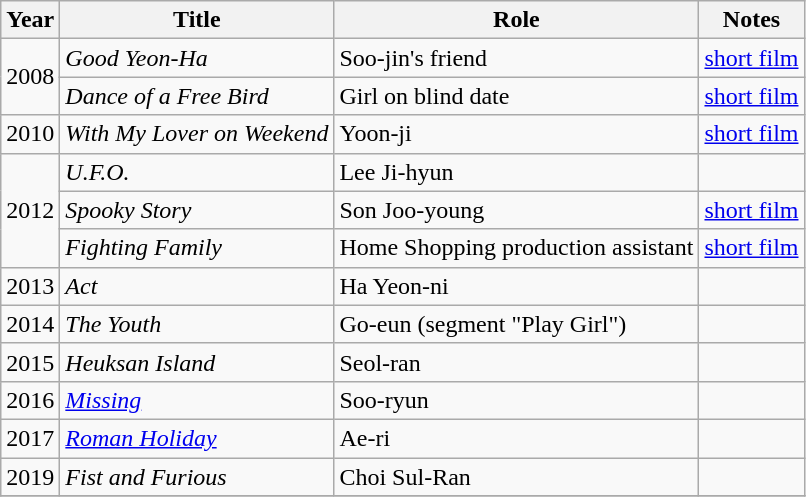<table class="wikitable">
<tr>
<th>Year</th>
<th>Title</th>
<th>Role</th>
<th>Notes</th>
</tr>
<tr>
<td rowspan="2">2008</td>
<td><em>Good Yeon-Ha</em></td>
<td>Soo-jin's friend</td>
<td><a href='#'>short film</a></td>
</tr>
<tr>
<td><em>Dance of a Free Bird</em></td>
<td>Girl on blind date</td>
<td><a href='#'>short film</a></td>
</tr>
<tr>
<td>2010</td>
<td><em>With My Lover on Weekend</em></td>
<td>Yoon-ji</td>
<td><a href='#'>short film</a></td>
</tr>
<tr>
<td rowspan="3">2012</td>
<td><em>U.F.O.</em></td>
<td>Lee Ji-hyun</td>
<td></td>
</tr>
<tr>
<td><em>Spooky Story</em></td>
<td>Son Joo-young</td>
<td><a href='#'>short film</a></td>
</tr>
<tr>
<td><em>Fighting Family</em></td>
<td>Home Shopping production assistant</td>
<td><a href='#'>short film</a></td>
</tr>
<tr>
<td>2013</td>
<td><em>Act</em></td>
<td>Ha Yeon-ni</td>
<td></td>
</tr>
<tr>
<td>2014</td>
<td><em>The Youth</em>  </td>
<td>Go-eun (segment "Play Girl")</td>
<td></td>
</tr>
<tr>
<td>2015</td>
<td><em>Heuksan Island</em></td>
<td>Seol-ran</td>
<td></td>
</tr>
<tr>
<td>2016</td>
<td><em><a href='#'>Missing</a></em></td>
<td>Soo-ryun</td>
<td></td>
</tr>
<tr>
<td>2017</td>
<td><em><a href='#'>Roman Holiday</a></em></td>
<td>Ae-ri</td>
<td></td>
</tr>
<tr>
<td>2019</td>
<td><em>Fist and Furious</em></td>
<td>Choi Sul-Ran</td>
<td></td>
</tr>
<tr>
</tr>
</table>
